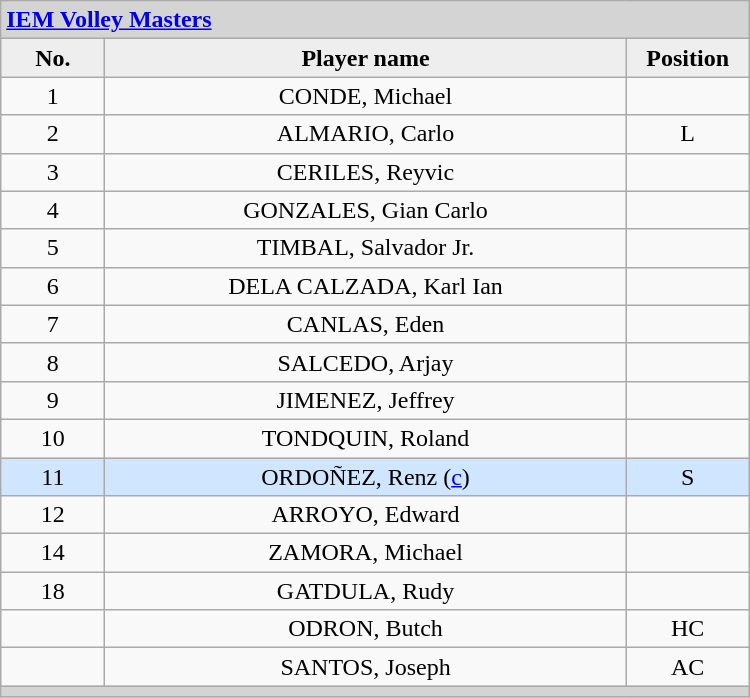<table class='wikitable mw-collapsible mw-collapsed' style='text-align: center; width: 500px; border: none;'>
<tr>
<th style="background:#D4D4D4; text-align:left;" colspan=3><a href='#'>IEM Volley Masters</a></th>
</tr>
<tr style="background:#EEEEEE; font-weight:bold;">
<td width=10%>No.</td>
<td width=50%>Player name</td>
<td width=10%>Position</td>
</tr>
<tr>
<td align=center>1</td>
<td>CONDE, Michael</td>
<td align=center></td>
</tr>
<tr>
<td align=center>2</td>
<td>ALMARIO, Carlo</td>
<td align=center>L</td>
</tr>
<tr>
<td align=center>3</td>
<td>CERILES, Reyvic</td>
<td align=center></td>
</tr>
<tr>
<td align=center>4</td>
<td>GONZALES, Gian Carlo</td>
<td align=center></td>
</tr>
<tr>
<td align=center>5</td>
<td>TIMBAL, Salvador Jr.</td>
<td align=center></td>
</tr>
<tr>
<td align=center>6</td>
<td>DELA CALZADA, Karl Ian</td>
<td align=center></td>
</tr>
<tr>
<td align=center>7</td>
<td>CANLAS, Eden</td>
<td align=center></td>
</tr>
<tr>
<td align=center>8</td>
<td>SALCEDO, Arjay</td>
<td align=center></td>
</tr>
<tr>
<td align=center>9</td>
<td>JIMENEZ, Jeffrey</td>
<td align=center></td>
</tr>
<tr>
<td align=center>10</td>
<td>TONDQUIN, Roland</td>
<td align=center></td>
</tr>
<tr style="background:#D0E6FF;">
<td align=center>11</td>
<td>ORDOÑEZ, Renz (<a href='#'>c</a>)</td>
<td align=center>S</td>
</tr>
<tr>
<td align=center>12</td>
<td>ARROYO, Edward</td>
<td align=center></td>
</tr>
<tr>
<td align=center>14</td>
<td>ZAMORA, Michael</td>
<td align=center></td>
</tr>
<tr>
<td align=center>18</td>
<td>GATDULA, Rudy</td>
<td align=center></td>
</tr>
<tr>
<td align=center></td>
<td>ODRON, Butch</td>
<td align=center>HC</td>
</tr>
<tr>
<td align=center></td>
<td>SANTOS, Joseph</td>
<td align=center>AC</td>
</tr>
<tr>
<th style="background:#D4D4D4;" colspan=3></th>
</tr>
<tr>
</tr>
</table>
